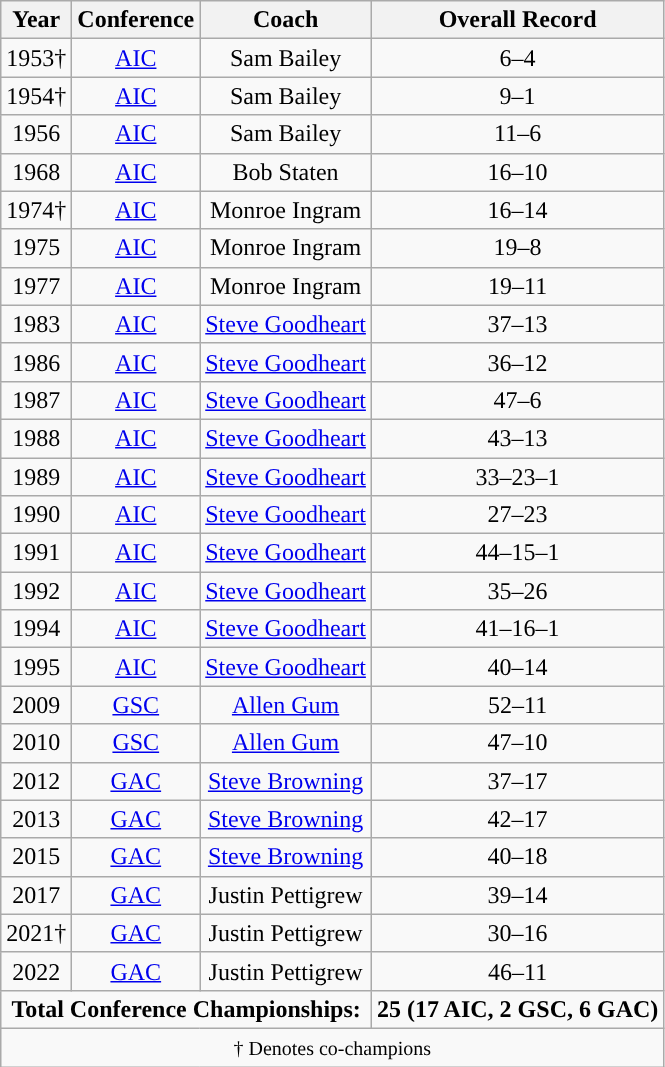<table class="wikitable" style="text-align:center">
<tr>
<th>Year</th>
<th>Conference</th>
<th>Coach</th>
<th>Overall Record</th>
</tr>
<tr align="center">
<td>1953†</td>
<td><a href='#'>AIC</a></td>
<td>Sam Bailey</td>
<td>6–4</td>
</tr>
<tr align="center">
<td>1954†</td>
<td><a href='#'>AIC</a></td>
<td>Sam Bailey</td>
<td>9–1</td>
</tr>
<tr align="center">
<td>1956</td>
<td><a href='#'>AIC</a></td>
<td>Sam Bailey</td>
<td>11–6</td>
</tr>
<tr align="center">
<td>1968</td>
<td><a href='#'>AIC</a></td>
<td>Bob Staten</td>
<td>16–10</td>
</tr>
<tr align="center">
<td>1974†</td>
<td><a href='#'>AIC</a></td>
<td>Monroe Ingram</td>
<td>16–14</td>
</tr>
<tr align="center">
<td>1975</td>
<td><a href='#'>AIC</a></td>
<td>Monroe Ingram</td>
<td>19–8</td>
</tr>
<tr align="center">
<td>1977</td>
<td><a href='#'>AIC</a></td>
<td>Monroe Ingram</td>
<td>19–11</td>
</tr>
<tr align="center">
<td>1983</td>
<td><a href='#'>AIC</a></td>
<td><a href='#'>Steve Goodheart</a></td>
<td>37–13</td>
</tr>
<tr align="center">
<td>1986</td>
<td><a href='#'>AIC</a></td>
<td><a href='#'>Steve Goodheart</a></td>
<td>36–12</td>
</tr>
<tr align="center">
<td>1987</td>
<td><a href='#'>AIC</a></td>
<td><a href='#'>Steve Goodheart</a></td>
<td>47–6</td>
</tr>
<tr align="center">
<td>1988</td>
<td><a href='#'>AIC</a></td>
<td><a href='#'>Steve Goodheart</a></td>
<td>43–13</td>
</tr>
<tr align="center">
<td>1989</td>
<td><a href='#'>AIC</a></td>
<td><a href='#'>Steve Goodheart</a></td>
<td>33–23–1</td>
</tr>
<tr align="center">
<td>1990</td>
<td><a href='#'>AIC</a></td>
<td><a href='#'>Steve Goodheart</a></td>
<td>27–23</td>
</tr>
<tr align="center">
<td>1991</td>
<td><a href='#'>AIC</a></td>
<td><a href='#'>Steve Goodheart</a></td>
<td>44–15–1</td>
</tr>
<tr align="center">
<td>1992</td>
<td><a href='#'>AIC</a></td>
<td><a href='#'>Steve Goodheart</a></td>
<td>35–26</td>
</tr>
<tr align="center">
<td>1994</td>
<td><a href='#'>AIC</a></td>
<td><a href='#'>Steve Goodheart</a></td>
<td>41–16–1</td>
</tr>
<tr align="center">
<td>1995</td>
<td><a href='#'>AIC</a></td>
<td><a href='#'>Steve Goodheart</a></td>
<td>40–14</td>
</tr>
<tr align="center">
<td>2009</td>
<td><a href='#'>GSC</a></td>
<td><a href='#'>Allen Gum</a></td>
<td>52–11</td>
</tr>
<tr align="center">
<td>2010</td>
<td><a href='#'>GSC</a></td>
<td><a href='#'>Allen Gum</a></td>
<td>47–10</td>
</tr>
<tr align="center">
<td>2012</td>
<td><a href='#'>GAC</a></td>
<td><a href='#'>Steve Browning</a></td>
<td>37–17</td>
</tr>
<tr align="center">
<td>2013</td>
<td><a href='#'>GAC</a></td>
<td><a href='#'>Steve Browning</a></td>
<td>42–17</td>
</tr>
<tr align="center">
<td>2015</td>
<td><a href='#'>GAC</a></td>
<td><a href='#'>Steve Browning</a></td>
<td>40–18</td>
</tr>
<tr align="center">
<td>2017</td>
<td><a href='#'>GAC</a></td>
<td>Justin Pettigrew</td>
<td>39–14</td>
</tr>
<tr align="center">
<td>2021†</td>
<td><a href='#'>GAC</a></td>
<td>Justin Pettigrew</td>
<td>30–16</td>
</tr>
<tr align="center">
<td>2022</td>
<td><a href='#'>GAC</a></td>
<td>Justin Pettigrew</td>
<td>46–11</td>
</tr>
<tr align="center">
<td colspan=3><strong>Total Conference Championships:</strong></td>
<td colspan=2><strong>25 (17 AIC, 2 GSC, 6 GAC)</strong></td>
</tr>
<tr>
<td colspan=7><small>† Denotes co-champions</small></td>
</tr>
</table>
